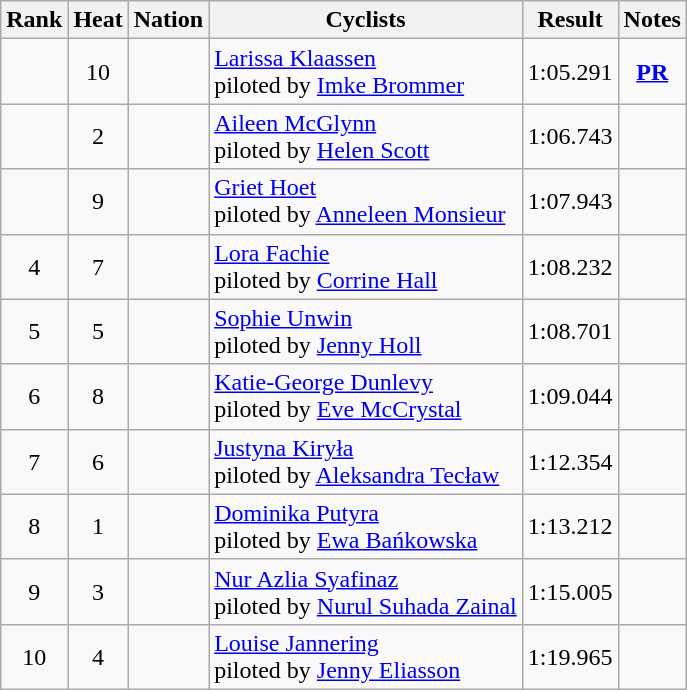<table class="wikitable sortable" style="text-align:center;">
<tr>
<th>Rank</th>
<th>Heat</th>
<th>Nation</th>
<th class="unsortable">Cyclists</th>
<th>Result</th>
<th class="unsortable">Notes</th>
</tr>
<tr>
<td></td>
<td>10</td>
<td align=left></td>
<td align=left><a href='#'>Larissa Klaassen</a><br>piloted by <a href='#'>Imke Brommer</a></td>
<td>1:05.291</td>
<td><strong><a href='#'>PR</a></strong></td>
</tr>
<tr>
<td></td>
<td>2</td>
<td align=left></td>
<td align=left><a href='#'>Aileen McGlynn</a><br>piloted by <a href='#'>Helen Scott</a></td>
<td>1:06.743</td>
<td></td>
</tr>
<tr>
<td></td>
<td>9</td>
<td align=left></td>
<td align=left><a href='#'>Griet Hoet</a><br>piloted by <a href='#'>Anneleen Monsieur</a></td>
<td>1:07.943</td>
<td></td>
</tr>
<tr>
<td>4</td>
<td>7</td>
<td align=left></td>
<td align=left><a href='#'>Lora Fachie</a><br>piloted by <a href='#'>Corrine Hall</a></td>
<td>1:08.232</td>
<td></td>
</tr>
<tr>
<td>5</td>
<td>5</td>
<td align=left></td>
<td align=left><a href='#'>Sophie Unwin</a><br>piloted by <a href='#'>Jenny Holl</a></td>
<td>1:08.701</td>
<td></td>
</tr>
<tr>
<td>6</td>
<td>8</td>
<td align=left></td>
<td align=left><a href='#'>Katie-George Dunlevy</a><br>piloted by <a href='#'>Eve McCrystal</a></td>
<td>1:09.044</td>
<td></td>
</tr>
<tr>
<td>7</td>
<td>6</td>
<td align=left></td>
<td align=left><a href='#'>Justyna Kiryła</a><br>piloted by <a href='#'>Aleksandra Tecław</a></td>
<td>1:12.354</td>
<td></td>
</tr>
<tr>
<td>8</td>
<td>1</td>
<td align=left></td>
<td align=left><a href='#'>Dominika Putyra</a><br>piloted by <a href='#'>Ewa Bańkowska</a></td>
<td>1:13.212</td>
<td></td>
</tr>
<tr>
<td>9</td>
<td>3</td>
<td align=left></td>
<td align=left><a href='#'>Nur Azlia Syafinaz</a><br>piloted by <a href='#'>Nurul Suhada Zainal</a></td>
<td>1:15.005</td>
<td></td>
</tr>
<tr>
<td>10</td>
<td>4</td>
<td align=left></td>
<td align=left><a href='#'>Louise Jannering</a><br>piloted by <a href='#'>Jenny Eliasson</a></td>
<td>1:19.965</td>
<td></td>
</tr>
</table>
